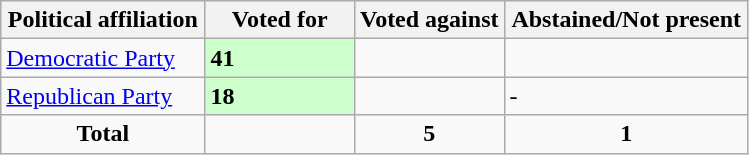<table class="wikitable">
<tr>
<th>Political affiliation</th>
<th style="width:20%;">Voted for</th>
<th style="width:20%;">Voted against</th>
<th>Abstained/Not present</th>
</tr>
<tr>
<td> <a href='#'>Democratic Party</a></td>
<td style="background-color:#CCFFCC;"><strong>41</strong></td>
<td></td>
<td></td>
</tr>
<tr>
<td> <a href='#'>Republican Party</a></td>
<td style="background-color:#CCFFCC;"><strong>18</strong></td>
<td></td>
<td>-</td>
</tr>
<tr>
<td style="text-align:center;"><strong>Total </strong></td>
<td></td>
<td style="text-align:center;"><strong>5</strong></td>
<td style="text-align:center;"><strong>1</strong></td>
</tr>
</table>
